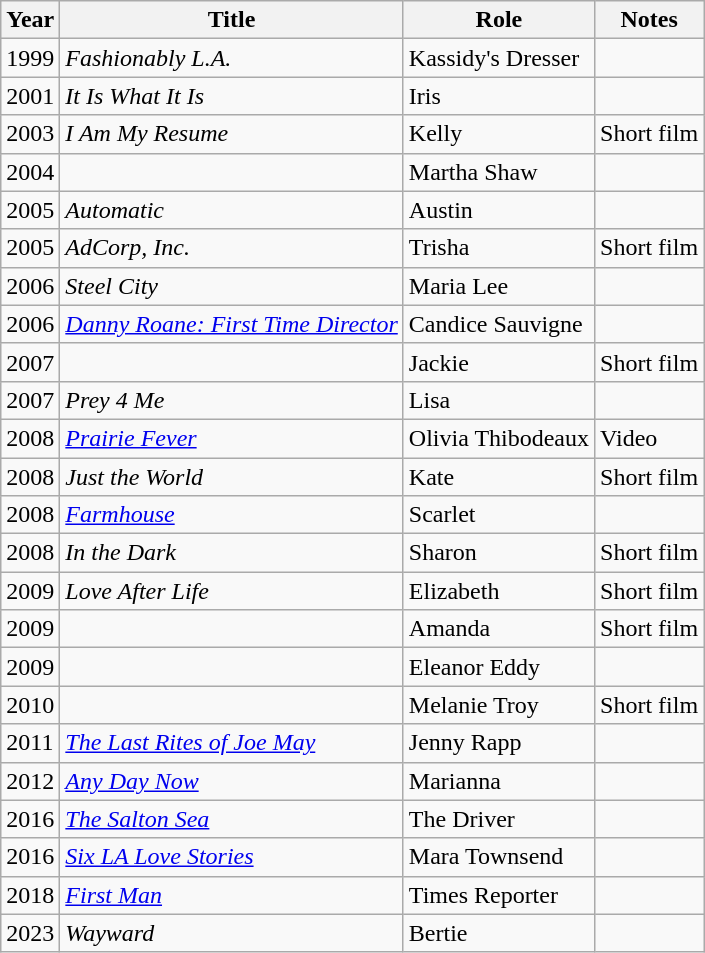<table class="wikitable sortable">
<tr>
<th>Year</th>
<th>Title</th>
<th>Role</th>
<th class="unsortable">Notes</th>
</tr>
<tr>
<td>1999</td>
<td><em>Fashionably L.A.</em></td>
<td>Kassidy's Dresser</td>
<td></td>
</tr>
<tr>
<td>2001</td>
<td><em>It Is What It Is</em></td>
<td>Iris</td>
<td></td>
</tr>
<tr>
<td>2003</td>
<td><em>I Am My Resume</em></td>
<td>Kelly</td>
<td>Short film</td>
</tr>
<tr>
<td>2004</td>
<td><em></em></td>
<td>Martha Shaw</td>
<td></td>
</tr>
<tr>
<td>2005</td>
<td><em>Automatic</em></td>
<td>Austin</td>
<td></td>
</tr>
<tr>
<td>2005</td>
<td><em>AdCorp, Inc.</em></td>
<td>Trisha</td>
<td>Short film</td>
</tr>
<tr>
<td>2006</td>
<td><em>Steel City</em></td>
<td>Maria Lee</td>
<td></td>
</tr>
<tr>
<td>2006</td>
<td><em><a href='#'>Danny Roane: First Time Director</a></em></td>
<td>Candice Sauvigne</td>
<td></td>
</tr>
<tr>
<td>2007</td>
<td><em></em></td>
<td>Jackie</td>
<td>Short film</td>
</tr>
<tr>
<td>2007</td>
<td><em>Prey 4 Me</em></td>
<td>Lisa</td>
<td></td>
</tr>
<tr>
<td>2008</td>
<td><em><a href='#'>Prairie Fever</a></em></td>
<td>Olivia Thibodeaux</td>
<td>Video</td>
</tr>
<tr>
<td>2008</td>
<td><em>Just the World</em></td>
<td>Kate</td>
<td>Short film</td>
</tr>
<tr>
<td>2008</td>
<td><em><a href='#'>Farmhouse</a></em></td>
<td>Scarlet</td>
<td></td>
</tr>
<tr>
<td>2008</td>
<td><em>In the Dark</em></td>
<td>Sharon</td>
<td>Short film</td>
</tr>
<tr>
<td>2009</td>
<td><em>Love After Life</em></td>
<td>Elizabeth</td>
<td>Short film</td>
</tr>
<tr>
<td>2009</td>
<td><em></em></td>
<td>Amanda</td>
<td>Short film</td>
</tr>
<tr>
<td>2009</td>
<td><em></em></td>
<td>Eleanor Eddy</td>
<td></td>
</tr>
<tr>
<td>2010</td>
<td><em></em></td>
<td>Melanie Troy</td>
<td>Short film</td>
</tr>
<tr>
<td>2011</td>
<td><em><a href='#'>The Last Rites of Joe May</a></em></td>
<td>Jenny Rapp</td>
<td></td>
</tr>
<tr>
<td>2012</td>
<td><em><a href='#'>Any Day Now</a></em></td>
<td>Marianna</td>
<td></td>
</tr>
<tr>
<td>2016</td>
<td><em><a href='#'>The Salton Sea</a></em></td>
<td>The Driver</td>
<td></td>
</tr>
<tr>
<td>2016</td>
<td><em><a href='#'>Six LA Love Stories</a></em></td>
<td>Mara Townsend</td>
<td></td>
</tr>
<tr>
<td>2018</td>
<td><em><a href='#'>First Man</a></em></td>
<td>Times Reporter</td>
<td></td>
</tr>
<tr>
<td>2023</td>
<td><em>Wayward</em></td>
<td>Bertie</td>
<td></td>
</tr>
</table>
